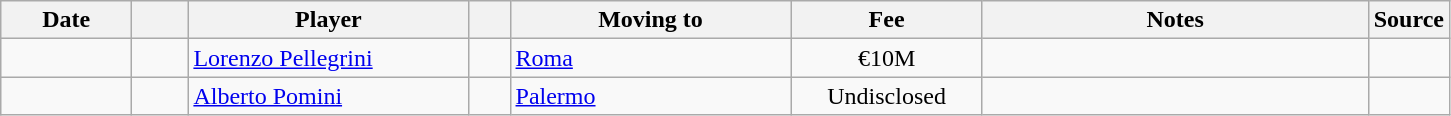<table class="wikitable sortable">
<tr>
<th style="width:80px;">Date</th>
<th style="width:30px;"></th>
<th style="width:180px;">Player</th>
<th style="width:20px;"></th>
<th style="width:180px;">Moving to</th>
<th style="width:120px;" class="unsortable">Fee</th>
<th style="width:250px;" class="unsortable">Notes</th>
<th style="width:20px;">Source</th>
</tr>
<tr>
<td></td>
<td align=center></td>
<td> <a href='#'>Lorenzo Pellegrini</a></td>
<td align=center></td>
<td> <a href='#'>Roma</a></td>
<td align=center>€10M</td>
<td align=center></td>
<td></td>
</tr>
<tr>
<td></td>
<td align=center></td>
<td> <a href='#'>Alberto Pomini</a></td>
<td align=center></td>
<td> <a href='#'>Palermo</a></td>
<td align=center>Undisclosed</td>
<td align=center></td>
<td></td>
</tr>
</table>
